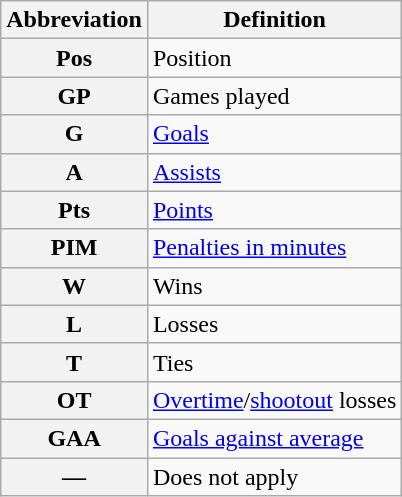<table class="wikitable">
<tr>
<th scope="col">Abbreviation</th>
<th scope="col">Definition</th>
</tr>
<tr>
<th scope="row">Pos</th>
<td>Position</td>
</tr>
<tr>
<th scope="row">GP</th>
<td>Games played</td>
</tr>
<tr>
<th scope="row">G</th>
<td><a href='#'>Goals</a></td>
</tr>
<tr>
<th scope="row">A</th>
<td><a href='#'>Assists</a></td>
</tr>
<tr>
<th scope="row">Pts</th>
<td><a href='#'>Points</a></td>
</tr>
<tr>
<th scope="row">PIM</th>
<td><a href='#'>Penalties in minutes</a></td>
</tr>
<tr>
<th scope="row">W</th>
<td>Wins</td>
</tr>
<tr>
<th scope="row">L</th>
<td>Losses</td>
</tr>
<tr>
<th scope="row">T</th>
<td>Ties</td>
</tr>
<tr>
<th scope="row">OT</th>
<td><a href='#'>Overtime</a>/<a href='#'>shootout</a> losses</td>
</tr>
<tr>
<th scope="row">GAA</th>
<td><a href='#'>Goals against average</a></td>
</tr>
<tr>
<th scope="row">—</th>
<td>Does not apply</td>
</tr>
</table>
